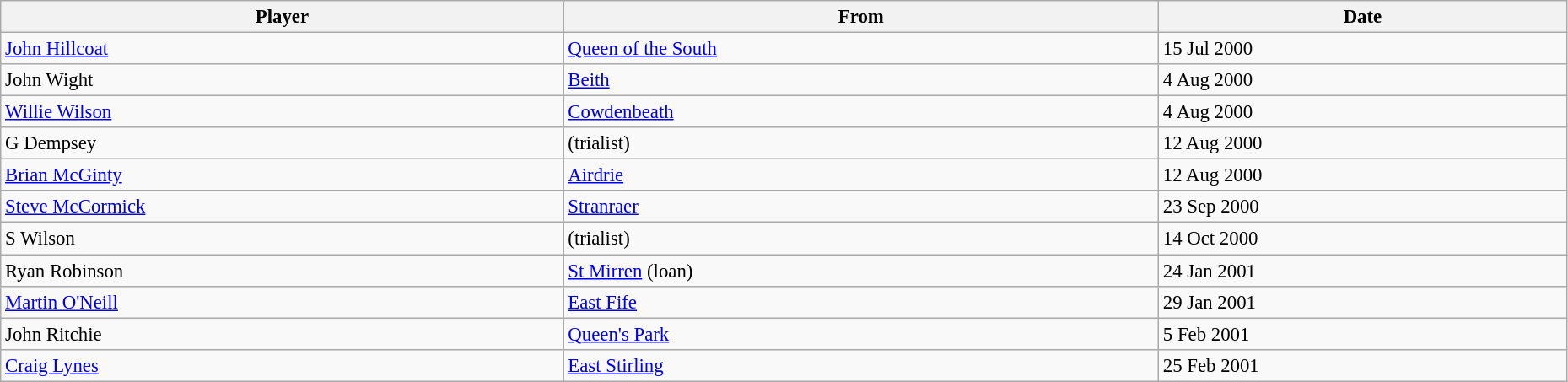<table class="wikitable" style="text-align:center; font-size:95%;width:98%; text-align:left">
<tr>
<th>Player</th>
<th>From</th>
<th>Date</th>
</tr>
<tr>
<td> <a href='#'>John Hillcoat</a></td>
<td> <a href='#'>Queen of the South</a></td>
<td>15 Jul 2000</td>
</tr>
<tr>
<td> John Wight</td>
<td> <a href='#'>Beith</a></td>
<td>4 Aug 2000</td>
</tr>
<tr>
<td> <a href='#'>Willie Wilson</a></td>
<td> <a href='#'>Cowdenbeath</a></td>
<td>4 Aug 2000</td>
</tr>
<tr>
<td> G Dempsey</td>
<td> (trialist)</td>
<td>12 Aug 2000</td>
</tr>
<tr>
<td> <a href='#'>Brian McGinty</a></td>
<td> <a href='#'>Airdrie</a></td>
<td>12 Aug 2000</td>
</tr>
<tr>
<td> <a href='#'>Steve McCormick</a></td>
<td> <a href='#'>Stranraer</a></td>
<td>23 Sep 2000</td>
</tr>
<tr>
<td> S Wilson</td>
<td> (trialist)</td>
<td>14 Oct 2000</td>
</tr>
<tr>
<td> Ryan Robinson</td>
<td> <a href='#'>St Mirren</a> (loan)</td>
<td>24 Jan 2001</td>
</tr>
<tr>
<td> <a href='#'>Martin O'Neill</a></td>
<td> <a href='#'>East Fife</a></td>
<td>29 Jan 2001</td>
</tr>
<tr>
<td> John Ritchie</td>
<td> <a href='#'>Queen's Park</a></td>
<td>5 Feb 2001</td>
</tr>
<tr>
<td> <a href='#'>Craig Lynes</a></td>
<td> <a href='#'>East Stirling</a></td>
<td>25 Feb 2001</td>
</tr>
</table>
